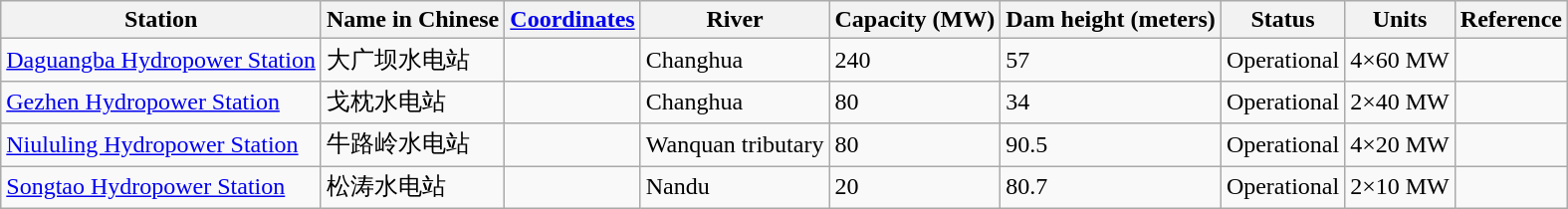<table class="wikitable sortable">
<tr>
<th>Station</th>
<th>Name in Chinese</th>
<th><a href='#'>Coordinates</a></th>
<th>River</th>
<th>Capacity (MW)</th>
<th>Dam height (meters)</th>
<th>Status</th>
<th>Units</th>
<th>Reference</th>
</tr>
<tr>
<td><a href='#'>Daguangba Hydropower Station</a></td>
<td>大广坝水电站</td>
<td></td>
<td>Changhua</td>
<td>240</td>
<td>57</td>
<td>Operational</td>
<td>4×60 MW</td>
<td></td>
</tr>
<tr>
<td><a href='#'>Gezhen Hydropower Station</a></td>
<td>戈枕水电站</td>
<td></td>
<td>Changhua</td>
<td>80</td>
<td>34</td>
<td>Operational</td>
<td>2×40 MW</td>
<td></td>
</tr>
<tr>
<td><a href='#'>Niululing Hydropower Station</a></td>
<td>牛路岭水电站</td>
<td></td>
<td>Wanquan tributary</td>
<td>80</td>
<td>90.5</td>
<td>Operational</td>
<td>4×20 MW</td>
<td></td>
</tr>
<tr>
<td><a href='#'>Songtao Hydropower Station</a></td>
<td>松涛水电站</td>
<td></td>
<td>Nandu</td>
<td>20</td>
<td>80.7</td>
<td>Operational</td>
<td>2×10 MW</td>
<td></td>
</tr>
</table>
